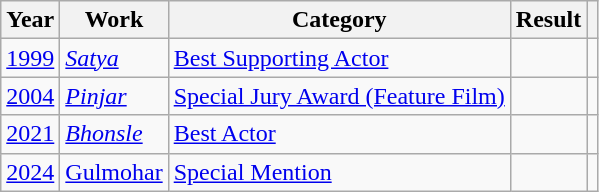<table class="wikitable sortable"⁣>
<tr ⁣>
<th>Year⁣</th>
<th>Work⁣</th>
<th>Category⁣</th>
<th>Result⁣</th>
<th class="unsortable">⁣</th>
</tr>
<tr ⁣>
<td><a href='#'>1999</a>⁣</td>
<td><em><a href='#'>Satya</a></em>⁣</td>
<td><a href='#'>Best Supporting Actor</a>⁣</td>
<td>⁣</td>
<td>⁣</td>
</tr>
<tr ⁣>
<td><a href='#'>2004</a>⁣</td>
<td><em><a href='#'>Pinjar</a></em>⁣</td>
<td><a href='#'>Special Jury Award (Feature Film)</a>⁣</td>
<td>⁣</td>
<td>⁣</td>
</tr>
<tr ⁣>
<td><a href='#'>2021</a>⁣</td>
<td><em><a href='#'>Bhonsle</a></em>⁣</td>
<td><a href='#'>Best Actor</a>⁣</td>
<td>⁣ </td>
<td>⁣</td>
</tr>
<tr>
<td><a href='#'>2024</a>⁣</td>
<td><a href='#'>Gulmohar</a></td>
<td><a href='#'>Special Mention</a></td>
<td></td>
<td></td>
</tr>
</table>
